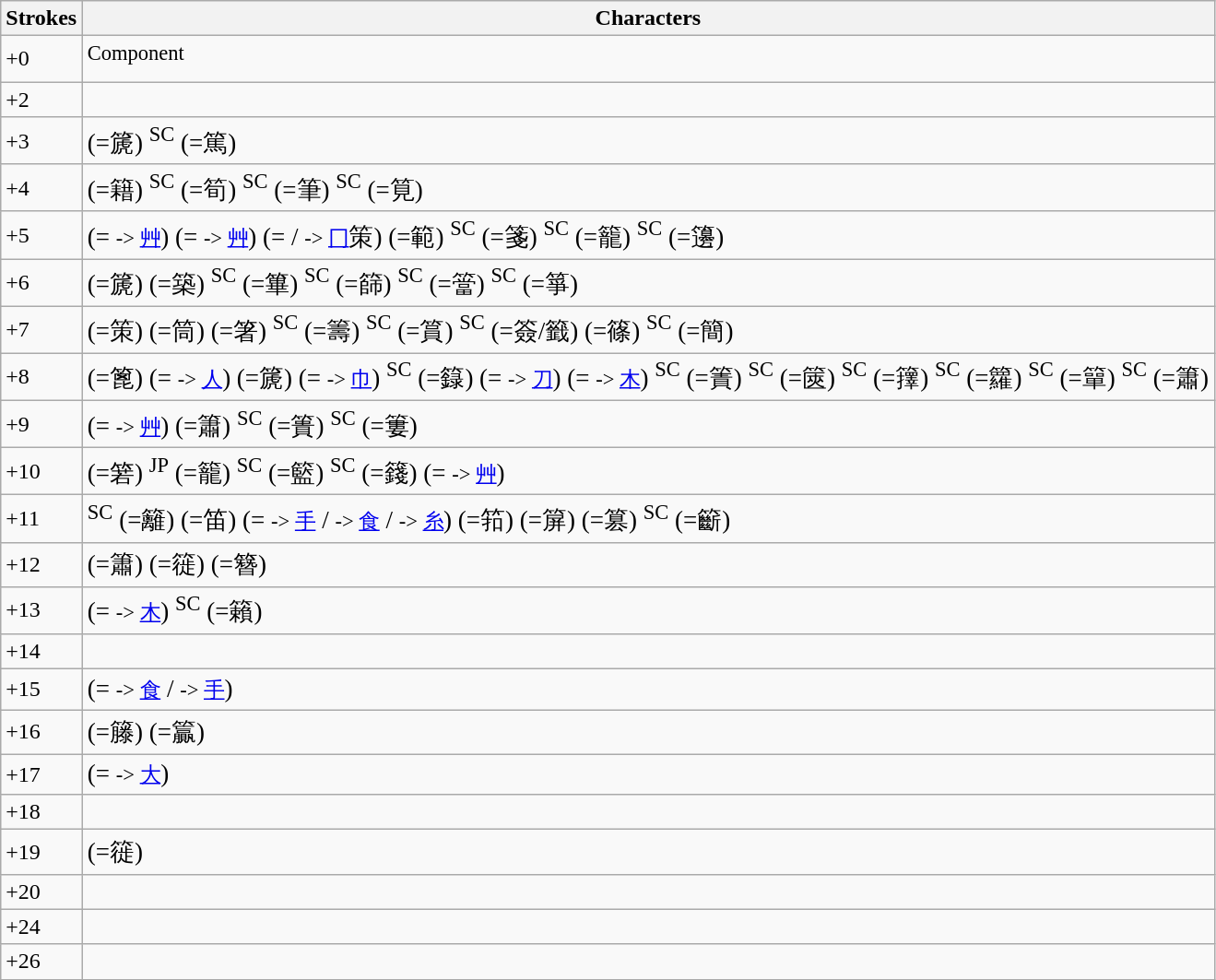<table class="wikitable">
<tr>
<th>Strokes</th>
<th>Characters</th>
</tr>
<tr>
<td>+0</td>
<td style="font-size: large;"> <sup>Component</sup></td>
</tr>
<tr>
<td>+2</td>
<td style="font-size: large;"> </td>
</tr>
<tr>
<td>+3</td>
<td style="font-size: large;">   (=篪)     <sup>SC</sup> (=篤)</td>
</tr>
<tr>
<td>+4</td>
<td style="font-size: large;">    (=籍)   <sup>SC</sup> (=筍)         <sup>SC</sup> (=筆) <sup>SC</sup> (=筧)</td>
</tr>
<tr>
<td>+5</td>
<td style="font-size: large;">              (= <small>-> <a href='#'>艸</a></small>)  (= <small>-> <a href='#'>艸</a></small>)    (= / <small>-> <a href='#'>冂</a></small>策)               (=範)     <sup>SC</sup> (=箋)  <sup>SC</sup> (=籠)  <sup>SC</sup> (=籩)</td>
</tr>
<tr>
<td>+6</td>
<td style="font-size: large;">     (=篪)                (=築)         <sup>SC</sup> (=篳) <sup>SC</sup> (=篩) <sup>SC</sup> (=簹) <sup>SC</sup> (=箏)</td>
</tr>
<tr>
<td>+7</td>
<td style="font-size: large;"> (=策)            (=筒)       (=箸)          <sup>SC</sup> (=籌)   <sup>SC</sup> (=篔)  <sup>SC</sup> (=簽/籤)  (=篠) <sup>SC</sup> (=簡) </td>
</tr>
<tr>
<td>+8</td>
<td style="font-size: large;">      (=篦)  (= <small>-> <a href='#'>人</a></small>)        (=篪)     (= <small>-> <a href='#'>巾</a></small>) <sup>SC</sup> (=籙)        (= <small>-> <a href='#'>刀</a></small>)       (= <small>-> <a href='#'>木</a></small>)      <sup>SC</sup> (=簀) <sup>SC</sup> (=篋) <sup>SC</sup> (=籜) <sup>SC</sup> (=籮) <sup>SC</sup> (=簞) <sup>SC</sup> (=簫)</td>
</tr>
<tr>
<td>+9</td>
<td style="font-size: large;">             (= <small>-> <a href='#'>艸</a></small>)       (=簫)                 <sup>SC</sup> (=簣)  <sup>SC</sup> (=簍)</td>
</tr>
<tr>
<td>+10</td>
<td style="font-size: large;">         (=箬)                  <sup>JP</sup> (=籠) <sup>SC</sup> (=籃) <sup>SC</sup> (=籛)  (= <small>-> <a href='#'>艸</a></small>) </td>
</tr>
<tr>
<td>+11</td>
<td style="font-size: large;"> <sup>SC</sup> (=籬)    (=笛)      (= <small>-> <a href='#'>手</a></small> /  <small>-> <a href='#'>食</a></small> /  <small>-> <a href='#'>糸</a></small>)              (=筘)   (=箳)          (=篡)   <sup>SC</sup> (=籪) </td>
</tr>
<tr>
<td>+12</td>
<td style="font-size: large;"> (=簫)    (=簁)                    (=簪)    </td>
</tr>
<tr>
<td>+13</td>
<td style="font-size: large;">     (= <small>-> <a href='#'>木</a></small>)          <sup>SC</sup> (=籟) </td>
</tr>
<tr>
<td>+14</td>
<td style="font-size: large;">              </td>
</tr>
<tr>
<td>+15</td>
<td style="font-size: large;">  (= <small>-> <a href='#'>食</a></small> /  <small>-> <a href='#'>手</a></small>)   </td>
</tr>
<tr>
<td>+16</td>
<td style="font-size: large;">  (=籐)      (=籯)    </td>
</tr>
<tr>
<td>+17</td>
<td style="font-size: large;">       (= <small>-> <a href='#'>大</a></small>)</td>
</tr>
<tr>
<td>+18</td>
<td style="font-size: large;"></td>
</tr>
<tr>
<td>+19</td>
<td style="font-size: large;">    (=簁) </td>
</tr>
<tr>
<td>+20</td>
<td style="font-size: large;"> </td>
</tr>
<tr>
<td>+24</td>
<td style="font-size: large;"></td>
</tr>
<tr>
<td>+26</td>
<td style="font-size: large;"></td>
</tr>
</table>
